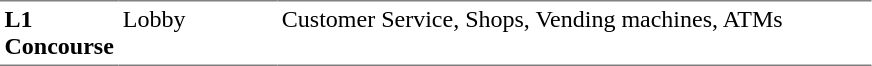<table table border=0 cellspacing=0 cellpadding=3>
<tr>
<td style="border-bottom:solid 1px gray; border-top:solid 1px gray;" valign=top width=50><strong>L1<br>Concourse</strong></td>
<td style="border-bottom:solid 1px gray; border-top:solid 1px gray;" valign=top width=100>Lobby</td>
<td style="border-bottom:solid 1px gray; border-top:solid 1px gray;" valign=top width=390>Customer Service, Shops, Vending machines, ATMs</td>
</tr>
</table>
